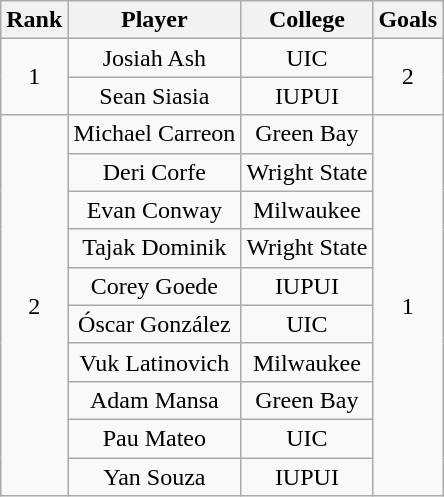<table class="wikitable" style="text-align:center">
<tr>
<th>Rank</th>
<th>Player</th>
<th>College</th>
<th>Goals</th>
</tr>
<tr>
<td rowspan=2>1</td>
<td>Josiah Ash</td>
<td>UIC</td>
<td rowspan=2>2</td>
</tr>
<tr>
<td>Sean Siasia</td>
<td>IUPUI</td>
</tr>
<tr>
<td rowspan=10>2</td>
<td>Michael Carreon</td>
<td>Green Bay</td>
<td rowspan=10>1</td>
</tr>
<tr>
<td>Deri Corfe</td>
<td>Wright State</td>
</tr>
<tr>
<td>Evan Conway</td>
<td>Milwaukee</td>
</tr>
<tr>
<td>Tajak Dominik</td>
<td>Wright State</td>
</tr>
<tr>
<td>Corey Goede</td>
<td>IUPUI</td>
</tr>
<tr>
<td>Óscar González</td>
<td>UIC</td>
</tr>
<tr>
<td>Vuk Latinovich</td>
<td>Milwaukee</td>
</tr>
<tr>
<td>Adam Mansa</td>
<td>Green Bay</td>
</tr>
<tr>
<td>Pau Mateo</td>
<td>UIC</td>
</tr>
<tr>
<td>Yan Souza</td>
<td>IUPUI</td>
</tr>
</table>
